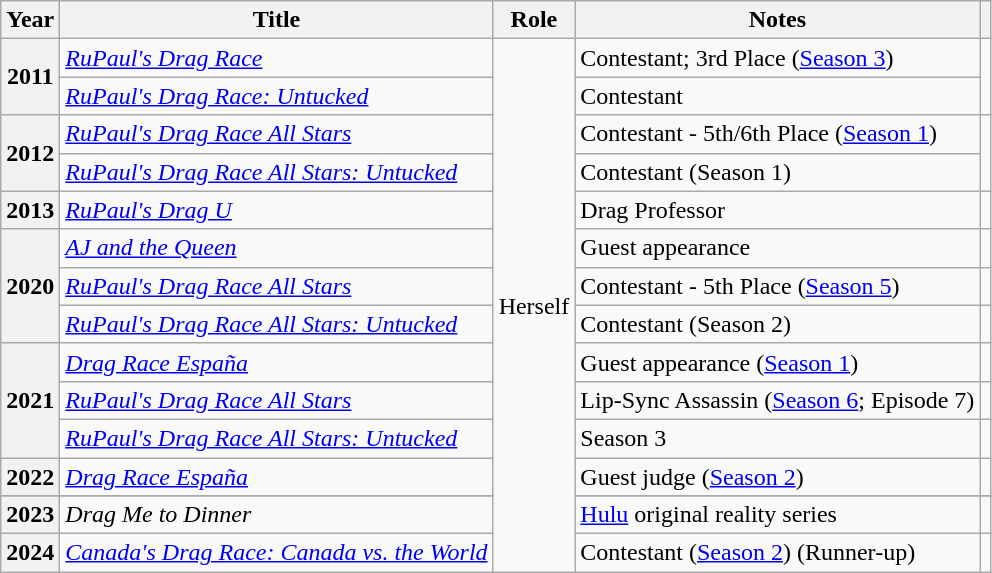<table class="wikitable plainrowheaders sortable">
<tr>
<th scope="col">Year</th>
<th scope="col">Title</th>
<th scope="col">Role</th>
<th scope="col">Notes</th>
<th style="text-align: center;" class="unsortable"></th>
</tr>
<tr>
<th scope="row" rowspan="2">2011</th>
<td scope="row"><em><a href='#'>RuPaul's Drag Race</a></em></td>
<td rowspan="15">Herself</td>
<td>Contestant; 3rd Place (<a href='#'>Season 3</a>)</td>
<td rowspan="2" style="text-align: center;"></td>
</tr>
<tr>
<td><em><a href='#'>RuPaul's Drag Race: Untucked</a></em></td>
<td>Contestant</td>
</tr>
<tr>
<th scope="row" rowspan="2">2012</th>
<td scope="row"><em><a href='#'>RuPaul's Drag Race All Stars</a></em></td>
<td>Contestant - 5th/6th Place (<a href='#'>Season 1</a>)</td>
<td rowspan="2" style="text-align: center;"></td>
</tr>
<tr>
<td><em><a href='#'>RuPaul's Drag Race All Stars: Untucked</a></em></td>
<td>Contestant (Season 1)</td>
</tr>
<tr>
<th scope="row">2013</th>
<td><em><a href='#'>RuPaul's Drag U</a></em></td>
<td>Drag Professor</td>
<td style="text-align: center;"></td>
</tr>
<tr>
<th scope="row" rowspan="3">2020</th>
<td><em><a href='#'>AJ and the Queen</a></em></td>
<td>Guest appearance</td>
<td style="text-align: center;"></td>
</tr>
<tr>
<td scope="row"><em><a href='#'>RuPaul's Drag Race All Stars</a></em></td>
<td>Contestant - 5th Place (<a href='#'>Season 5</a>)</td>
<td style="text-align: center;"></td>
</tr>
<tr>
<td><em><a href='#'>RuPaul's Drag Race All Stars: Untucked</a></em></td>
<td>Contestant (Season 2)</td>
<td></td>
</tr>
<tr>
<th scope="row" rowspan="3">2021</th>
<td><em><a href='#'>Drag Race España</a></em></td>
<td>Guest appearance (<a href='#'>Season 1</a>)</td>
<td></td>
</tr>
<tr>
<td><em><a href='#'>RuPaul's Drag Race All Stars</a></em></td>
<td>Lip-Sync Assassin (<a href='#'>Season 6</a>; Episode 7)</td>
<td></td>
</tr>
<tr>
<td><em><a href='#'>RuPaul's Drag Race All Stars: Untucked</a></em></td>
<td>Season 3</td>
<td></td>
</tr>
<tr>
<th scope="row">2022</th>
<td><em><a href='#'>Drag Race España</a></em></td>
<td>Guest judge (<a href='#'>Season 2</a>)</td>
<td style="text-align: center;"></td>
</tr>
<tr>
</tr>
<tr>
<th scope="row">2023</th>
<td><em>Drag Me to Dinner</em></td>
<td><a href='#'>Hulu</a> original reality series</td>
<td></td>
</tr>
<tr>
<th scope="row">2024</th>
<td><em><a href='#'>Canada's Drag Race: Canada vs. the World</a></em></td>
<td>Contestant (<a href='#'>Season 2</a>) (Runner-up)</td>
<td></td>
</tr>
</table>
